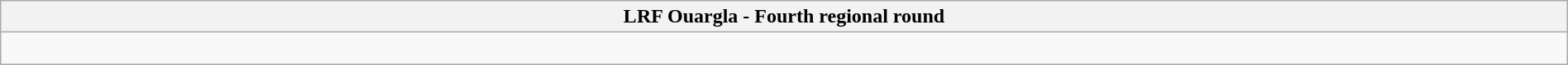<table class="wikitable collapsible collapsed" style="width:100%">
<tr>
<th>LRF Ouargla - Fourth regional round</th>
</tr>
<tr>
<td><br>


</td>
</tr>
</table>
